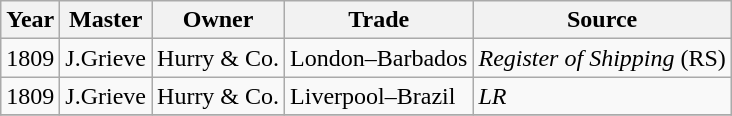<table class=" wikitable">
<tr>
<th>Year</th>
<th>Master</th>
<th>Owner</th>
<th>Trade</th>
<th>Source</th>
</tr>
<tr>
<td>1809</td>
<td>J.Grieve</td>
<td>Hurry & Co.</td>
<td>London–Barbados</td>
<td><em>Register of Shipping</em> (RS)</td>
</tr>
<tr>
<td>1809</td>
<td>J.Grieve</td>
<td>Hurry & Co.</td>
<td>Liverpool–Brazil</td>
<td><em>LR</em></td>
</tr>
<tr>
</tr>
</table>
